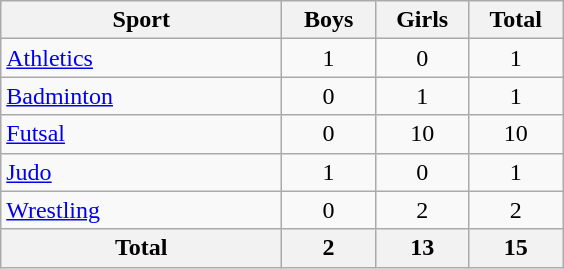<table class="wikitable sortable" style="text-align:center;">
<tr>
<th width=180>Sport</th>
<th width=55>Boys</th>
<th width=55>Girls</th>
<th width=55>Total</th>
</tr>
<tr>
<td align=left><a href='#'>Athletics</a></td>
<td>1</td>
<td>0</td>
<td>1</td>
</tr>
<tr>
<td align=left><a href='#'>Badminton</a></td>
<td>0</td>
<td>1</td>
<td>1</td>
</tr>
<tr>
<td align=left><a href='#'>Futsal</a></td>
<td>0</td>
<td>10</td>
<td>10</td>
</tr>
<tr>
<td align=left><a href='#'>Judo</a></td>
<td>1</td>
<td>0</td>
<td>1</td>
</tr>
<tr>
<td align=left><a href='#'>Wrestling</a></td>
<td>0</td>
<td>2</td>
<td>2</td>
</tr>
<tr class="sortbottom">
<th>Total</th>
<th>2</th>
<th>13</th>
<th>15</th>
</tr>
</table>
